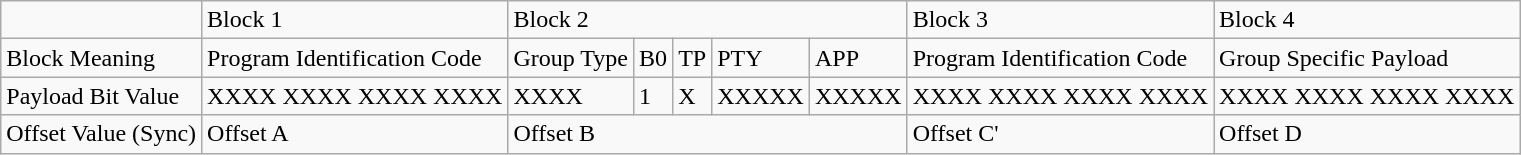<table class="wikitable">
<tr>
<td></td>
<td>Block 1</td>
<td colspan="5">Block 2</td>
<td>Block 3</td>
<td>Block 4</td>
</tr>
<tr>
<td>Block Meaning</td>
<td>Program Identification Code</td>
<td>Group Type</td>
<td>B0</td>
<td>TP</td>
<td>PTY</td>
<td>APP</td>
<td>Program Identification Code</td>
<td>Group Specific Payload</td>
</tr>
<tr>
<td>Payload Bit Value</td>
<td>XXXX XXXX XXXX XXXX</td>
<td>XXXX</td>
<td>1</td>
<td>X</td>
<td>XXXXX</td>
<td>XXXXX</td>
<td>XXXX XXXX XXXX XXXX</td>
<td>XXXX XXXX XXXX XXXX</td>
</tr>
<tr>
<td>Offset Value (Sync)</td>
<td>Offset A</td>
<td colspan="5">Offset B</td>
<td>Offset C'</td>
<td>Offset D</td>
</tr>
</table>
